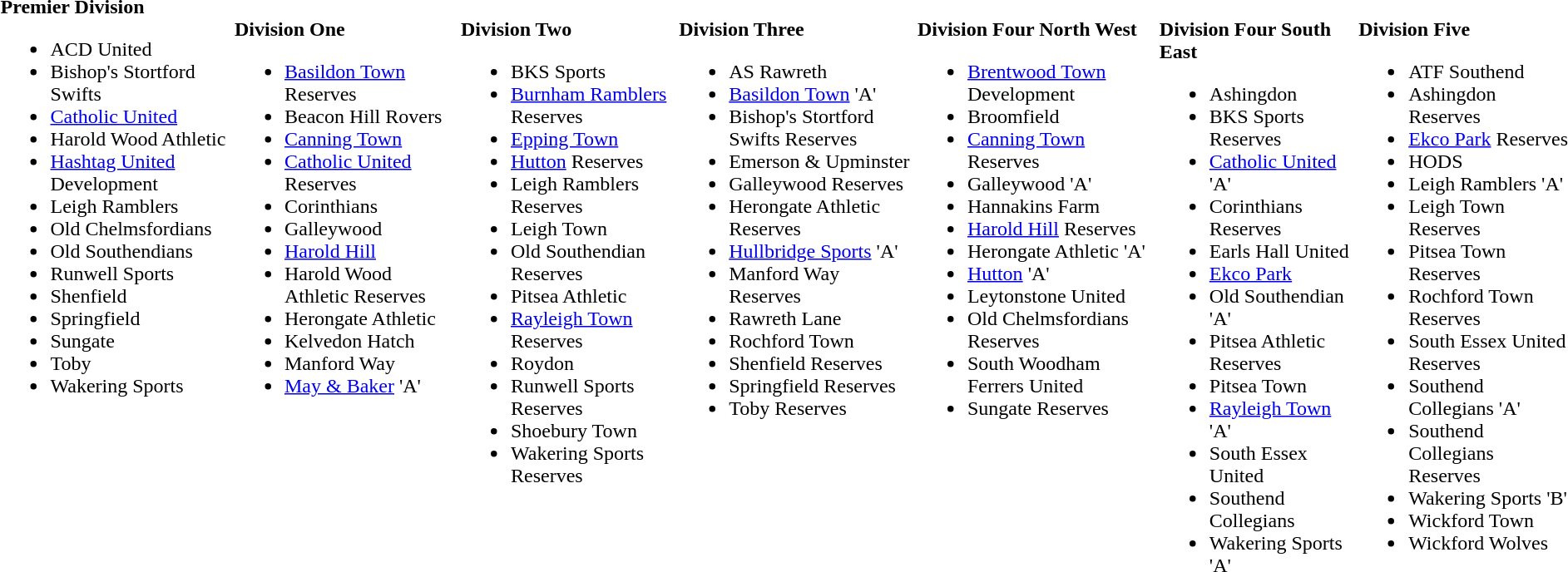<table>
<tr>
<td valign=top><strong>Premier Division</strong><br><ul><li>ACD United</li><li>Bishop's Stortford Swifts</li><li><a href='#'>Catholic United</a></li><li>Harold Wood Athletic</li><li><a href='#'>Hashtag United</a> Development</li><li>Leigh Ramblers</li><li>Old Chelmsfordians</li><li>Old Southendians</li><li>Runwell Sports</li><li>Shenfield</li><li>Springfield</li><li>Sungate</li><li>Toby</li><li>Wakering Sports</li></ul></td>
<td valign=top><br><strong>Division One</strong><ul><li><a href='#'>Basildon Town</a> Reserves</li><li>Beacon Hill Rovers</li><li><a href='#'>Canning Town</a></li><li><a href='#'>Catholic United</a> Reserves</li><li>Corinthians</li><li>Galleywood</li><li><a href='#'>Harold Hill</a></li><li>Harold Wood Athletic Reserves</li><li>Herongate Athletic</li><li>Kelvedon Hatch</li><li>Manford Way</li><li><a href='#'>May & Baker</a> 'A'</li></ul></td>
<td valign=top><br><strong>Division Two</strong><ul><li>BKS Sports</li><li><a href='#'>Burnham Ramblers</a> Reserves</li><li><a href='#'>Epping Town</a></li><li><a href='#'>Hutton</a> Reserves</li><li>Leigh Ramblers Reserves</li><li>Leigh Town</li><li>Old Southendian Reserves</li><li>Pitsea Athletic</li><li><a href='#'>Rayleigh Town</a> Reserves</li><li>Roydon</li><li>Runwell Sports Reserves</li><li>Shoebury Town</li><li>Wakering Sports Reserves</li></ul></td>
<td valign=top><br><strong>Division Three</strong><ul><li>AS Rawreth</li><li><a href='#'>Basildon Town</a> 'A'</li><li>Bishop's Stortford Swifts Reserves</li><li>Emerson & Upminster</li><li>Galleywood Reserves</li><li>Herongate Athletic Reserves</li><li><a href='#'>Hullbridge Sports</a> 'A'</li><li>Manford Way Reserves</li><li>Rawreth Lane</li><li>Rochford Town</li><li>Shenfield Reserves</li><li>Springfield Reserves</li><li>Toby Reserves</li></ul></td>
<td valign=top><br><strong>Division Four North West</strong><ul><li><a href='#'>Brentwood Town</a> Development</li><li>Broomfield</li><li><a href='#'>Canning Town</a> Reserves</li><li>Galleywood 'A'</li><li>Hannakins Farm</li><li><a href='#'>Harold Hill</a> Reserves</li><li>Herongate Athletic 'A'</li><li><a href='#'>Hutton</a> 'A'</li><li>Leytonstone United</li><li>Old Chelmsfordians Reserves</li><li>South Woodham Ferrers United</li><li>Sungate Reserves</li></ul></td>
<td valign=top><br><strong>Division Four South East</strong><ul><li>Ashingdon</li><li>BKS Sports Reserves</li><li><a href='#'>Catholic United</a> 'A'</li><li>Corinthians Reserves</li><li>Earls Hall United</li><li><a href='#'>Ekco Park</a></li><li>Old Southendian 'A'</li><li>Pitsea Athletic Reserves</li><li>Pitsea Town</li><li><a href='#'>Rayleigh Town</a> 'A'</li><li>South Essex United</li><li>Southend Collegians</li><li>Wakering Sports 'A'</li></ul></td>
<td valign=top><br><strong>Division Five</strong><ul><li>ATF Southend</li><li>Ashingdon Reserves</li><li><a href='#'>Ekco Park</a> Reserves</li><li>HODS</li><li>Leigh Ramblers 'A'</li><li>Leigh Town Reserves</li><li>Pitsea Town Reserves</li><li>Rochford Town Reserves</li><li>South Essex United Reserves</li><li>Southend Collegians 'A'</li><li>Southend Collegians Reserves</li><li>Wakering Sports 'B'</li><li>Wickford Town</li><li>Wickford Wolves</li></ul></td>
</tr>
</table>
